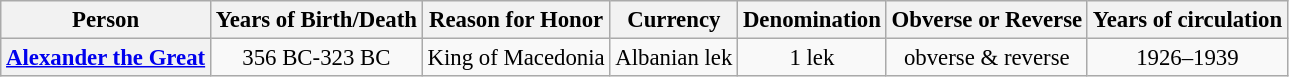<table class="wikitable" style="font-size:95%; text-align:center;">
<tr>
<th>Person</th>
<th>Years of Birth/Death</th>
<th>Reason for Honor</th>
<th>Currency</th>
<th>Denomination</th>
<th>Obverse or Reverse</th>
<th>Years of circulation</th>
</tr>
<tr>
<th><a href='#'>Alexander the Great</a></th>
<td>356 BC-323 BC</td>
<td>King of Macedonia</td>
<td>Albanian lek</td>
<td>1 lek</td>
<td>obverse & reverse</td>
<td>1926–1939</td>
</tr>
</table>
